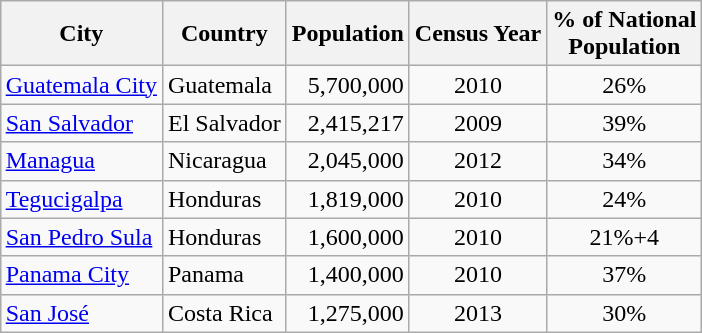<table class="wikitable sortable" style="margin-left: auto; margin-right: auto;">
<tr>
<th>City</th>
<th>Country</th>
<th>Population</th>
<th>Census Year</th>
<th>% of National<br>Population</th>
</tr>
<tr style="vertical-align: top; text-align: left;">
<td><a href='#'>Guatemala City</a></td>
<td>Guatemala</td>
<td style="text-align:right;">5,700,000</td>
<td style="text-align:center;">2010</td>
<td style="text-align:center;">26%</td>
</tr>
<tr style="vertical-align: top; text-align: left;">
<td><a href='#'>San Salvador</a></td>
<td>El Salvador</td>
<td style="text-align:right;">2,415,217</td>
<td style="text-align:center;">2009</td>
<td style="text-align:center;">39%</td>
</tr>
<tr style="vertical-align: top; text-align: left;">
<td><a href='#'>Managua</a></td>
<td>Nicaragua</td>
<td style="text-align:right;">2,045,000</td>
<td style="text-align:center;">2012</td>
<td style="text-align:center;">34%</td>
</tr>
<tr style="vertical-align: top; text-align: left;">
<td><a href='#'>Tegucigalpa</a></td>
<td>Honduras</td>
<td style="text-align:right;">1,819,000</td>
<td style="text-align:center;">2010</td>
<td style="text-align:center;">24%</td>
</tr>
<tr style="vertical-align: top; text-align: left;">
<td><a href='#'>San Pedro Sula</a></td>
<td>Honduras</td>
<td style="text-align:right;">1,600,000</td>
<td style="text-align:center;">2010</td>
<td style="text-align:center;">21%+4<br></td>
</tr>
<tr style="vertical-align: top; text-align: left;">
<td><a href='#'>Panama City</a></td>
<td>Panama</td>
<td style="text-align:right;">1,400,000</td>
<td style="text-align:center;">2010</td>
<td style="text-align:center;">37%</td>
</tr>
<tr style="vertical-align: top; text-align: left;">
<td><a href='#'>San José</a></td>
<td>Costa Rica</td>
<td style="text-align:right;">1,275,000</td>
<td style="text-align:center;">2013</td>
<td style="text-align:center;">30%</td>
</tr>
</table>
